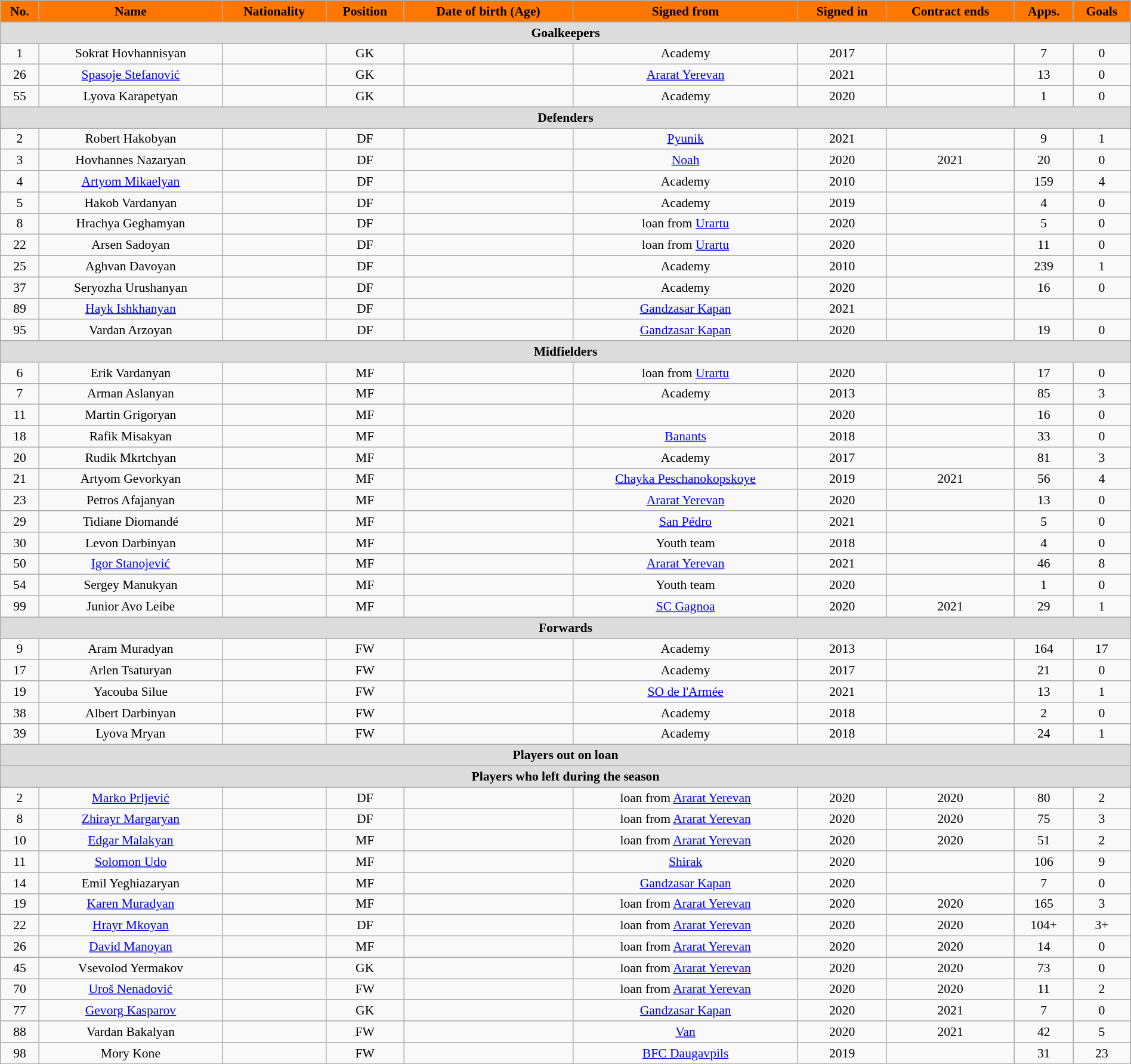<table class="wikitable"  style="text-align:center; font-size:90%; width:100%;">
<tr>
<th style="background:#FF7700; color:#000000; text-align:center;">No.</th>
<th style="background:#FF7700; color:#000000; text-align:center;">Name</th>
<th style="background:#FF7700; color:#000000; text-align:center;">Nationality</th>
<th style="background:#FF7700; color:#000000; text-align:center;">Position</th>
<th style="background:#FF7700; color:#000000; text-align:center;">Date of birth (Age)</th>
<th style="background:#FF7700; color:#000000; text-align:center;">Signed from</th>
<th style="background:#FF7700; color:#000000; text-align:center;">Signed in</th>
<th style="background:#FF7700; color:#000000; text-align:center;">Contract ends</th>
<th style="background:#FF7700; color:#000000; text-align:center;">Apps.</th>
<th style="background:#FF7700; color:#000000; text-align:center;">Goals</th>
</tr>
<tr>
<th colspan="11"  style="background:#dcdcdc; text-align:center;">Goalkeepers</th>
</tr>
<tr>
<td>1</td>
<td>Sokrat Hovhannisyan</td>
<td></td>
<td>GK</td>
<td></td>
<td>Academy</td>
<td>2017</td>
<td></td>
<td>7</td>
<td>0</td>
</tr>
<tr>
<td>26</td>
<td><a href='#'>Spasoje Stefanović</a></td>
<td></td>
<td>GK</td>
<td></td>
<td><a href='#'>Ararat Yerevan</a></td>
<td>2021</td>
<td></td>
<td>13</td>
<td>0</td>
</tr>
<tr>
<td>55</td>
<td>Lyova Karapetyan</td>
<td></td>
<td>GK</td>
<td></td>
<td>Academy</td>
<td>2020</td>
<td></td>
<td>1</td>
<td>0</td>
</tr>
<tr>
<th colspan="11"  style="background:#dcdcdc; text-align:center;">Defenders</th>
</tr>
<tr>
<td>2</td>
<td>Robert Hakobyan</td>
<td></td>
<td>DF</td>
<td></td>
<td><a href='#'>Pyunik</a></td>
<td>2021</td>
<td></td>
<td>9</td>
<td>1</td>
</tr>
<tr>
<td>3</td>
<td>Hovhannes Nazaryan</td>
<td></td>
<td>DF</td>
<td></td>
<td><a href='#'>Noah</a></td>
<td>2020</td>
<td>2021</td>
<td>20</td>
<td>0</td>
</tr>
<tr>
<td>4</td>
<td><a href='#'>Artyom Mikaelyan</a></td>
<td></td>
<td>DF</td>
<td></td>
<td>Academy</td>
<td>2010</td>
<td></td>
<td>159</td>
<td>4</td>
</tr>
<tr>
<td>5</td>
<td>Hakob Vardanyan</td>
<td></td>
<td>DF</td>
<td></td>
<td>Academy</td>
<td>2019</td>
<td></td>
<td>4</td>
<td>0</td>
</tr>
<tr>
<td>8</td>
<td>Hrachya Geghamyan</td>
<td></td>
<td>DF</td>
<td></td>
<td>loan from <a href='#'>Urartu</a></td>
<td>2020</td>
<td></td>
<td>5</td>
<td>0</td>
</tr>
<tr>
<td>22</td>
<td>Arsen Sadoyan</td>
<td></td>
<td>DF</td>
<td></td>
<td>loan from <a href='#'>Urartu</a></td>
<td>2020</td>
<td></td>
<td>11</td>
<td>0</td>
</tr>
<tr>
<td>25</td>
<td>Aghvan Davoyan</td>
<td></td>
<td>DF</td>
<td></td>
<td>Academy</td>
<td>2010</td>
<td></td>
<td>239</td>
<td>1</td>
</tr>
<tr>
<td>37</td>
<td>Seryozha Urushanyan</td>
<td></td>
<td>DF</td>
<td></td>
<td>Academy</td>
<td>2020</td>
<td></td>
<td>16</td>
<td>0</td>
</tr>
<tr>
<td>89</td>
<td><a href='#'>Hayk Ishkhanyan</a></td>
<td></td>
<td>DF</td>
<td></td>
<td><a href='#'>Gandzasar Kapan</a></td>
<td>2021</td>
<td></td>
<td></td>
<td></td>
</tr>
<tr>
<td>95</td>
<td>Vardan Arzoyan</td>
<td></td>
<td>DF</td>
<td></td>
<td><a href='#'>Gandzasar Kapan</a></td>
<td>2020</td>
<td></td>
<td>19</td>
<td>0</td>
</tr>
<tr>
<th colspan="11"  style="background:#dcdcdc; text-align:center;">Midfielders</th>
</tr>
<tr>
<td>6</td>
<td>Erik Vardanyan</td>
<td></td>
<td>MF</td>
<td></td>
<td>loan from <a href='#'>Urartu</a></td>
<td>2020</td>
<td></td>
<td>17</td>
<td>0</td>
</tr>
<tr>
<td>7</td>
<td>Arman Aslanyan</td>
<td></td>
<td>MF</td>
<td></td>
<td>Academy</td>
<td>2013</td>
<td></td>
<td>85</td>
<td>3</td>
</tr>
<tr>
<td>11</td>
<td>Martin Grigoryan</td>
<td></td>
<td>MF</td>
<td></td>
<td></td>
<td>2020</td>
<td></td>
<td>16</td>
<td>0</td>
</tr>
<tr>
<td>18</td>
<td>Rafik Misakyan</td>
<td></td>
<td>MF</td>
<td></td>
<td><a href='#'>Banants</a></td>
<td>2018</td>
<td></td>
<td>33</td>
<td>0</td>
</tr>
<tr>
<td>20</td>
<td>Rudik Mkrtchyan</td>
<td></td>
<td>MF</td>
<td></td>
<td>Academy</td>
<td>2017</td>
<td></td>
<td>81</td>
<td>3</td>
</tr>
<tr>
<td>21</td>
<td>Artyom Gevorkyan</td>
<td></td>
<td>MF</td>
<td></td>
<td><a href='#'>Chayka Peschanokopskoye</a></td>
<td>2019</td>
<td>2021</td>
<td>56</td>
<td>4</td>
</tr>
<tr>
<td>23</td>
<td>Petros Afajanyan</td>
<td></td>
<td>MF</td>
<td></td>
<td><a href='#'>Ararat Yerevan</a></td>
<td>2020</td>
<td></td>
<td>13</td>
<td>0</td>
</tr>
<tr>
<td>29</td>
<td>Tidiane Diomandé</td>
<td></td>
<td>MF</td>
<td></td>
<td><a href='#'>San Pédro</a></td>
<td>2021</td>
<td></td>
<td>5</td>
<td>0</td>
</tr>
<tr>
<td>30</td>
<td>Levon Darbinyan</td>
<td></td>
<td>MF</td>
<td></td>
<td>Youth team</td>
<td>2018</td>
<td></td>
<td>4</td>
<td>0</td>
</tr>
<tr>
<td>50</td>
<td><a href='#'>Igor Stanojević</a></td>
<td></td>
<td>MF</td>
<td></td>
<td><a href='#'>Ararat Yerevan</a></td>
<td>2021</td>
<td></td>
<td>46</td>
<td>8</td>
</tr>
<tr>
<td>54</td>
<td>Sergey Manukyan</td>
<td></td>
<td>MF</td>
<td></td>
<td>Youth team</td>
<td>2020</td>
<td></td>
<td>1</td>
<td>0</td>
</tr>
<tr>
<td>99</td>
<td>Junior Avo Leibe</td>
<td></td>
<td>MF</td>
<td></td>
<td><a href='#'>SC Gagnoa</a></td>
<td>2020</td>
<td>2021</td>
<td>29</td>
<td>1</td>
</tr>
<tr>
<th colspan="11"  style="background:#dcdcdc; text-align:center;">Forwards</th>
</tr>
<tr>
<td>9</td>
<td>Aram Muradyan</td>
<td></td>
<td>FW</td>
<td></td>
<td>Academy</td>
<td>2013</td>
<td></td>
<td>164</td>
<td>17</td>
</tr>
<tr>
<td>17</td>
<td>Arlen Tsaturyan</td>
<td></td>
<td>FW</td>
<td></td>
<td>Academy</td>
<td>2017</td>
<td></td>
<td>21</td>
<td>0</td>
</tr>
<tr>
<td>19</td>
<td>Yacouba Silue</td>
<td></td>
<td>FW</td>
<td></td>
<td><a href='#'>SO de l'Armée</a></td>
<td>2021</td>
<td></td>
<td>13</td>
<td>1</td>
</tr>
<tr>
<td>38</td>
<td>Albert Darbinyan</td>
<td></td>
<td>FW</td>
<td></td>
<td>Academy</td>
<td>2018</td>
<td></td>
<td>2</td>
<td>0</td>
</tr>
<tr>
<td>39</td>
<td>Lyova Mryan</td>
<td></td>
<td>FW</td>
<td></td>
<td>Academy</td>
<td>2018</td>
<td></td>
<td>24</td>
<td>1</td>
</tr>
<tr>
<th colspan="11"  style="background:#dcdcdc; text-align:center;">Players out on loan</th>
</tr>
<tr>
<th colspan="11"  style="background:#dcdcdc; text-align:center;">Players who left during the season</th>
</tr>
<tr>
<td>2</td>
<td><a href='#'>Marko Prljević</a></td>
<td></td>
<td>DF</td>
<td></td>
<td>loan from <a href='#'>Ararat Yerevan</a></td>
<td>2020</td>
<td>2020</td>
<td>80</td>
<td>2</td>
</tr>
<tr>
<td>8</td>
<td><a href='#'>Zhirayr Margaryan</a></td>
<td></td>
<td>DF</td>
<td></td>
<td>loan from <a href='#'>Ararat Yerevan</a></td>
<td>2020</td>
<td>2020</td>
<td>75</td>
<td>3</td>
</tr>
<tr>
<td>10</td>
<td><a href='#'>Edgar Malakyan</a></td>
<td></td>
<td>MF</td>
<td></td>
<td>loan from <a href='#'>Ararat Yerevan</a></td>
<td>2020</td>
<td>2020</td>
<td>51</td>
<td>2</td>
</tr>
<tr>
<td>11</td>
<td><a href='#'>Solomon Udo</a></td>
<td></td>
<td>MF</td>
<td></td>
<td><a href='#'>Shirak</a></td>
<td>2020</td>
<td></td>
<td>106</td>
<td>9</td>
</tr>
<tr>
<td>14</td>
<td>Emil Yeghiazaryan</td>
<td></td>
<td>MF</td>
<td></td>
<td><a href='#'>Gandzasar Kapan</a></td>
<td>2020</td>
<td></td>
<td>7</td>
<td>0</td>
</tr>
<tr>
<td>19</td>
<td><a href='#'>Karen Muradyan</a></td>
<td></td>
<td>MF</td>
<td></td>
<td>loan from <a href='#'>Ararat Yerevan</a></td>
<td>2020</td>
<td>2020</td>
<td>165</td>
<td>3</td>
</tr>
<tr>
<td>22</td>
<td><a href='#'>Hrayr Mkoyan</a></td>
<td></td>
<td>DF</td>
<td></td>
<td>loan from <a href='#'>Ararat Yerevan</a></td>
<td>2020</td>
<td>2020</td>
<td>104+</td>
<td>3+</td>
</tr>
<tr>
<td>26</td>
<td><a href='#'>David Manoyan</a></td>
<td></td>
<td>MF</td>
<td></td>
<td>loan from <a href='#'>Ararat Yerevan</a></td>
<td>2020</td>
<td>2020</td>
<td>14</td>
<td>0</td>
</tr>
<tr>
<td>45</td>
<td>Vsevolod Yermakov</td>
<td></td>
<td>GK</td>
<td></td>
<td>loan from <a href='#'>Ararat Yerevan</a></td>
<td>2020</td>
<td>2020</td>
<td>73</td>
<td>0</td>
</tr>
<tr>
<td>70</td>
<td><a href='#'>Uroš Nenadović</a></td>
<td></td>
<td>FW</td>
<td></td>
<td>loan from <a href='#'>Ararat Yerevan</a></td>
<td>2020</td>
<td>2020</td>
<td>11</td>
<td>2</td>
</tr>
<tr>
<td>77</td>
<td><a href='#'>Gevorg Kasparov</a></td>
<td></td>
<td>GK</td>
<td></td>
<td><a href='#'>Gandzasar Kapan</a></td>
<td>2020</td>
<td>2021</td>
<td>7</td>
<td>0</td>
</tr>
<tr>
<td>88</td>
<td>Vardan Bakalyan</td>
<td></td>
<td>FW</td>
<td></td>
<td><a href='#'>Van</a></td>
<td>2020</td>
<td>2021</td>
<td>42</td>
<td>5</td>
</tr>
<tr>
<td>98</td>
<td>Mory Kone</td>
<td></td>
<td>FW</td>
<td></td>
<td><a href='#'>BFC Daugavpils</a></td>
<td>2019</td>
<td></td>
<td>31</td>
<td>23</td>
</tr>
</table>
